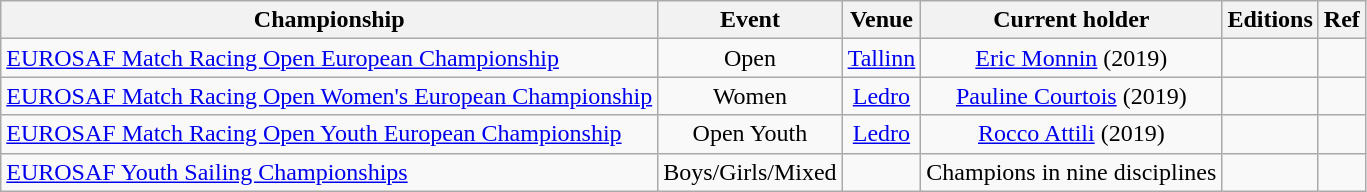<table class="wikitable sortable" style="text-align:center;">
<tr>
<th>Championship</th>
<th>Event</th>
<th>Venue</th>
<th>Current holder</th>
<th>Editions</th>
<th>Ref</th>
</tr>
<tr>
<td align=left><a href='#'>EUROSAF Match Racing Open European Championship</a></td>
<td>Open</td>
<td> <a href='#'>Tallinn</a></td>
<td> <a href='#'>Eric Monnin</a> (2019)</td>
<td></td>
<td></td>
</tr>
<tr>
<td align=left><a href='#'>EUROSAF Match Racing Open Women's European Championship</a></td>
<td>Women</td>
<td> <a href='#'>Ledro</a></td>
<td> <a href='#'>Pauline Courtois</a> (2019)</td>
<td></td>
<td></td>
</tr>
<tr>
<td align=left><a href='#'>EUROSAF Match Racing Open Youth European Championship</a></td>
<td>Open Youth</td>
<td> <a href='#'>Ledro</a></td>
<td> <a href='#'>Rocco Attili</a> (2019)</td>
<td></td>
<td></td>
</tr>
<tr>
<td align=left><a href='#'>EUROSAF Youth Sailing Championships</a></td>
<td>Boys/Girls/Mixed</td>
<td></td>
<td>Champions in nine disciplines</td>
<td></td>
<td></td>
</tr>
</table>
